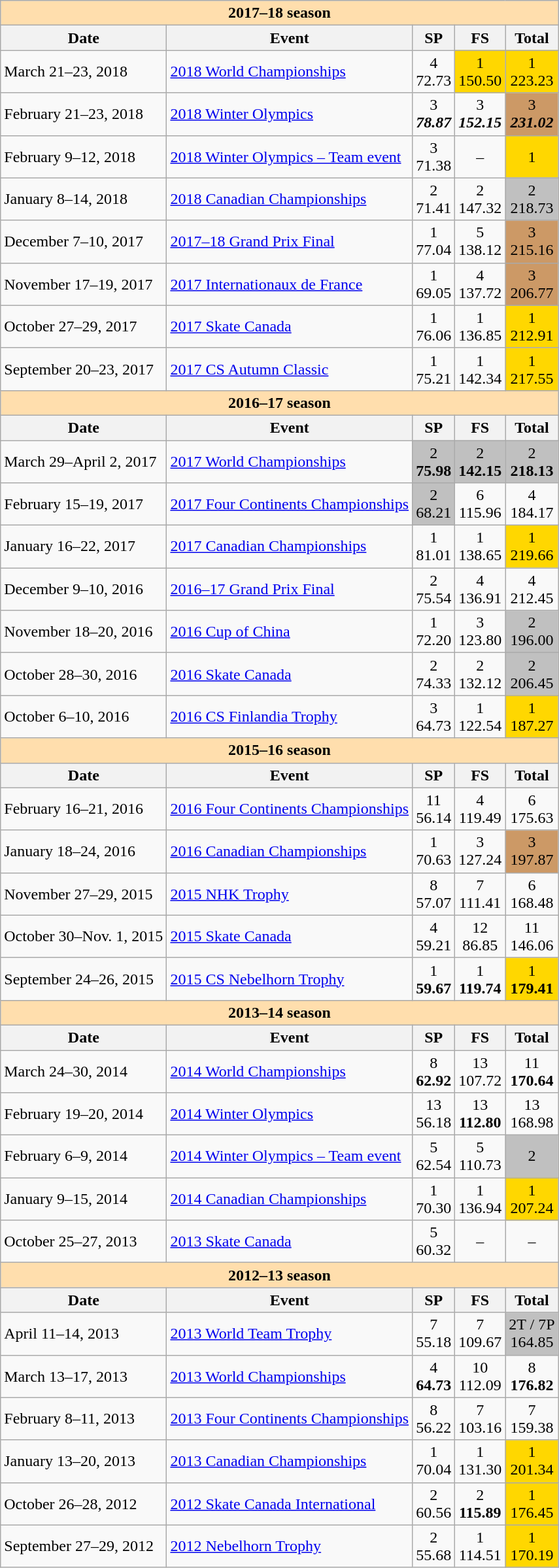<table class="wikitable">
<tr>
<th style="background-color: #ffdead; " colspan=5 align=center>2017–18 season</th>
</tr>
<tr>
<th>Date</th>
<th>Event</th>
<th>SP</th>
<th>FS</th>
<th>Total</th>
</tr>
<tr>
<td>March 21–23, 2018</td>
<td><a href='#'>2018 World Championships</a></td>
<td align=center>4 <br> 72.73</td>
<td align=center bgcolor=gold>1 <br> 150.50</td>
<td align=center bgcolor=gold>1 <br> 223.23</td>
</tr>
<tr>
<td>February 21–23, 2018</td>
<td><a href='#'>2018 Winter Olympics</a></td>
<td align=center>3 <br> <strong><em>78.87</em></strong></td>
<td align=center>3 <br> <strong><em>152.15</em></strong></td>
<td align=center bgcolor=cc9966>3 <br> <strong><em>231.02</em></strong></td>
</tr>
<tr>
<td>February 9–12, 2018</td>
<td><a href='#'>2018 Winter Olympics – Team event</a></td>
<td align=center>3 <br> 71.38</td>
<td align=center>–</td>
<td align=center bgcolor=gold>1</td>
</tr>
<tr>
<td>January 8–14, 2018</td>
<td><a href='#'>2018 Canadian Championships</a></td>
<td align=center>2 <br> 71.41</td>
<td align=center>2 <br> 147.32</td>
<td align=center bgcolor=silver>2 <br> 218.73</td>
</tr>
<tr>
<td>December 7–10, 2017</td>
<td><a href='#'>2017–18 Grand Prix Final</a></td>
<td align=center>1 <br> 77.04</td>
<td align=center>5 <br> 138.12</td>
<td align=center bgcolor=cc9966>3 <br> 215.16</td>
</tr>
<tr>
<td>November 17–19, 2017</td>
<td><a href='#'>2017 Internationaux de France</a></td>
<td align=center>1 <br> 69.05</td>
<td align=center>4 <br> 137.72</td>
<td align=center bgcolor=cc9966>3 <br> 206.77</td>
</tr>
<tr>
<td>October 27–29, 2017</td>
<td><a href='#'>2017 Skate Canada</a></td>
<td align=center>1 <br> 76.06</td>
<td align=center>1 <br> 136.85</td>
<td align=center bgcolor=gold>1 <br> 212.91</td>
</tr>
<tr>
<td>September 20–23, 2017</td>
<td><a href='#'>2017 CS Autumn Classic</a></td>
<td align=center>1 <br> 75.21</td>
<td align=center>1 <br> 142.34</td>
<td align=center bgcolor=gold>1 <br> 217.55</td>
</tr>
<tr>
<th style="background-color: #ffdead; " colspan=5 align=center>2016–17 season</th>
</tr>
<tr>
<th>Date</th>
<th>Event</th>
<th>SP</th>
<th>FS</th>
<th>Total</th>
</tr>
<tr>
<td>March 29–April 2, 2017</td>
<td><a href='#'>2017 World Championships</a></td>
<td align=center bgcolor=silver>2 <br> <strong>75.98</strong></td>
<td align=center bgcolor=silver>2 <br> <strong>142.15</strong></td>
<td align=center bgcolor=silver>2 <br> <strong>218.13</strong></td>
</tr>
<tr>
<td>February 15–19, 2017</td>
<td><a href='#'>2017 Four Continents Championships</a></td>
<td align=center bgcolor=silver>2 <br> 68.21</td>
<td align=center>6 <br> 115.96</td>
<td align=center>4 <br> 184.17</td>
</tr>
<tr>
<td>January 16–22, 2017</td>
<td><a href='#'>2017 Canadian Championships</a></td>
<td align=center>1 <br> 81.01</td>
<td align=center>1 <br> 138.65</td>
<td align=center bgcolor=gold>1 <br> 219.66</td>
</tr>
<tr>
<td>December 9–10, 2016</td>
<td><a href='#'>2016–17 Grand Prix Final</a></td>
<td align=center>2 <br> 75.54</td>
<td align=center>4 <br> 136.91</td>
<td align=center>4 <br> 212.45</td>
</tr>
<tr>
<td>November 18–20, 2016</td>
<td><a href='#'>2016 Cup of China</a></td>
<td align=center>1 <br> 72.20</td>
<td align=center>3 <br> 123.80</td>
<td align=center bgcolor=silver>2 <br> 196.00</td>
</tr>
<tr>
<td>October 28–30, 2016</td>
<td><a href='#'>2016 Skate Canada</a></td>
<td align=center>2 <br> 74.33</td>
<td align=center>2 <br> 132.12</td>
<td align=center bgcolor=silver>2 <br> 206.45</td>
</tr>
<tr>
<td>October 6–10, 2016</td>
<td><a href='#'>2016 CS Finlandia Trophy</a></td>
<td align=center>3 <br> 64.73</td>
<td align=center>1 <br> 122.54</td>
<td align=center bgcolor=gold>1 <br> 187.27</td>
</tr>
<tr>
<th style="background-color: #ffdead; " colspan=5 align=center>2015–16 season</th>
</tr>
<tr>
<th>Date</th>
<th>Event</th>
<th>SP</th>
<th>FS</th>
<th>Total</th>
</tr>
<tr>
<td>February 16–21, 2016</td>
<td><a href='#'>2016 Four Continents Championships</a></td>
<td align=center>11 <br> 56.14</td>
<td align=center>4 <br> 119.49</td>
<td align=center>6 <br> 175.63</td>
</tr>
<tr>
<td>January 18–24, 2016</td>
<td><a href='#'>2016 Canadian Championships</a></td>
<td align=center>1 <br> 70.63</td>
<td align=center>3 <br> 127.24</td>
<td align=center bgcolor=cc9966>3 <br> 197.87</td>
</tr>
<tr>
<td>November 27–29, 2015</td>
<td><a href='#'>2015 NHK Trophy</a></td>
<td align=center>8 <br> 57.07</td>
<td align=center>7 <br> 111.41</td>
<td align=center>6 <br> 168.48</td>
</tr>
<tr>
<td>October 30–Nov. 1, 2015</td>
<td><a href='#'>2015 Skate Canada</a></td>
<td align=center>4 <br> 59.21</td>
<td align=center>12 <br> 86.85</td>
<td align=center>11 <br> 146.06</td>
</tr>
<tr>
<td>September 24–26, 2015</td>
<td><a href='#'>2015 CS Nebelhorn Trophy</a></td>
<td align=center>1 <br> <strong>59.67</strong></td>
<td align=center>1 <br> <strong>119.74</strong></td>
<td align=center bgcolor=gold>1 <br> <strong>179.41</strong></td>
</tr>
<tr>
<th style="background-color: #ffdead; " colspan=5 align=center>2013–14 season</th>
</tr>
<tr>
<th>Date</th>
<th>Event</th>
<th>SP</th>
<th>FS</th>
<th>Total</th>
</tr>
<tr>
<td>March 24–30, 2014</td>
<td><a href='#'>2014 World Championships</a></td>
<td align=center>8 <br> <strong>62.92</strong></td>
<td align=center>13 <br> 107.72</td>
<td align=center>11 <br> <strong>170.64</strong></td>
</tr>
<tr>
<td>February 19–20, 2014</td>
<td><a href='#'>2014 Winter Olympics</a></td>
<td align=center>13 <br> 56.18</td>
<td align=center>13 <br> <strong>112.80</strong></td>
<td align=center>13 <br> 168.98</td>
</tr>
<tr>
<td>February 6–9, 2014</td>
<td><a href='#'>2014 Winter Olympics – Team event</a></td>
<td align=center>5 <br> 62.54</td>
<td align=center>5 <br> 110.73</td>
<td align=center bgcolor=silver>2</td>
</tr>
<tr>
<td>January 9–15, 2014</td>
<td><a href='#'>2014 Canadian Championships</a></td>
<td align=center>1 <br> 70.30</td>
<td align=center>1 <br> 136.94</td>
<td align=center bgcolor=gold>1 <br> 207.24</td>
</tr>
<tr>
<td>October 25–27, 2013</td>
<td><a href='#'>2013 Skate Canada</a></td>
<td align=center>5 <br> 60.32</td>
<td align=center>–</td>
<td align=center>–</td>
</tr>
<tr>
<th style="background-color: #ffdead; " colspan=5 align=center>2012–13 season</th>
</tr>
<tr>
<th>Date</th>
<th>Event</th>
<th>SP</th>
<th>FS</th>
<th>Total</th>
</tr>
<tr>
<td>April 11–14, 2013</td>
<td><a href='#'>2013 World Team Trophy</a></td>
<td align=center>7 <br> 55.18</td>
<td align=center>7 <br> 109.67</td>
<td align=center bgcolor=silver>2T / 7P <br> 164.85</td>
</tr>
<tr>
<td>March 13–17, 2013</td>
<td><a href='#'>2013 World Championships</a></td>
<td align=center>4 <br> <strong>64.73</strong></td>
<td align=center>10<br> 112.09</td>
<td align=center>8 <br> <strong>176.82</strong></td>
</tr>
<tr>
<td>February 8–11, 2013</td>
<td><a href='#'>2013 Four Continents Championships</a></td>
<td align=center>8 <br> 56.22</td>
<td align=center>7 <br> 103.16</td>
<td align=center>7 <br> 159.38</td>
</tr>
<tr>
<td>January 13–20, 2013</td>
<td><a href='#'>2013 Canadian Championships</a></td>
<td align=center>1 <br> 70.04</td>
<td align=center>1 <br> 131.30</td>
<td align=center bgcolor=gold>1 <br> 201.34</td>
</tr>
<tr>
<td>October 26–28, 2012</td>
<td><a href='#'>2012 Skate Canada International</a></td>
<td align=center>2 <br> 60.56</td>
<td align=center>2 <br> <strong>115.89</strong></td>
<td align=center bgcolor=gold>1 <br> 176.45</td>
</tr>
<tr>
<td>September 27–29, 2012</td>
<td><a href='#'>2012 Nebelhorn Trophy</a></td>
<td align=center>2 <br> 55.68</td>
<td align=center>1 <br> 114.51</td>
<td align=center bgcolor=gold>1 <br> 170.19</td>
</tr>
</table>
